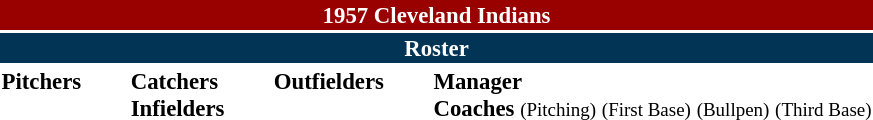<table class="toccolours" style="font-size: 95%;">
<tr>
<th colspan="10" style="background-color: #990000; color: white; text-align: center;">1957 Cleveland Indians</th>
</tr>
<tr>
<td colspan="10" style="background-color: #023456; color: white; text-align: center;"><strong>Roster</strong></td>
</tr>
<tr>
<td valign="top"><strong>Pitchers</strong><br>














</td>
<td width="25px"></td>
<td valign="top"><strong>Catchers</strong><br>



<strong>Infielders</strong>










</td>
<td width="25px"></td>
<td valign="top"><strong>Outfielders</strong><br>





</td>
<td width="25px"></td>
<td valign="top"><strong>Manager</strong><br>
<strong>Coaches</strong>
 <small>(Pitching)</small>
 <small>(First Base)</small>
 <small>(Bullpen)</small>
 <small>(Third Base)</small></td>
</tr>
</table>
